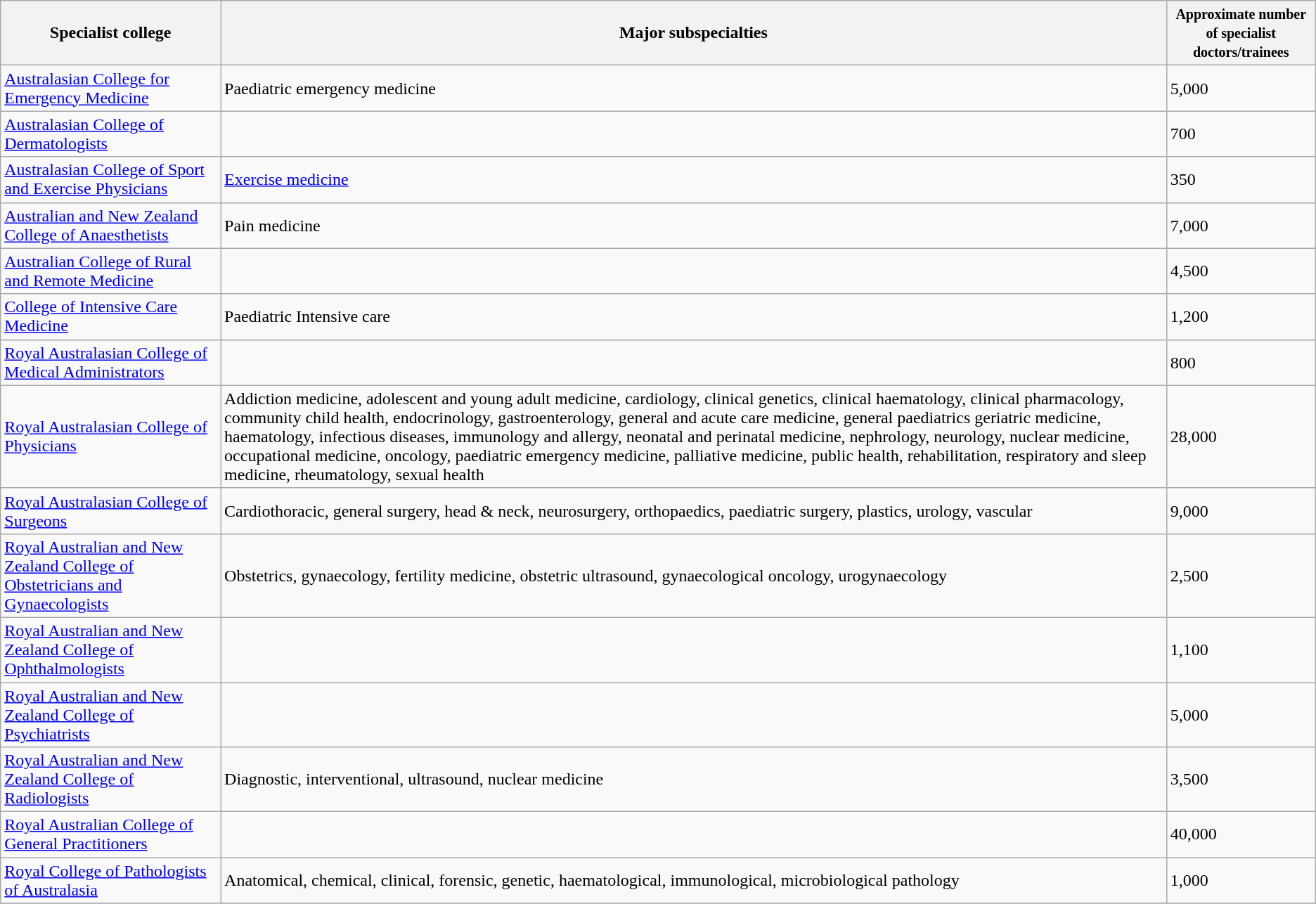<table class=" wikitable sortable">
<tr>
<th>Specialist college</th>
<th>Major subspecialties</th>
<th><small> Approximate number of specialist doctors/trainees </small></th>
</tr>
<tr>
<td><a href='#'>Australasian College for Emergency Medicine</a></td>
<td>Paediatric emergency medicine</td>
<td>5,000</td>
</tr>
<tr>
<td><a href='#'>Australasian College of Dermatologists</a></td>
<td></td>
<td>700</td>
</tr>
<tr>
<td><a href='#'>Australasian College of Sport and Exercise Physicians</a></td>
<td><a href='#'>Exercise medicine</a></td>
<td>350</td>
</tr>
<tr>
<td><a href='#'>Australian and New Zealand College of Anaesthetists</a></td>
<td>Pain medicine</td>
<td>7,000</td>
</tr>
<tr>
<td><a href='#'>Australian College of Rural and Remote Medicine</a></td>
<td></td>
<td>4,500</td>
</tr>
<tr>
<td><a href='#'>College of Intensive Care Medicine</a></td>
<td>Paediatric Intensive care</td>
<td>1,200</td>
</tr>
<tr>
<td><a href='#'>Royal Australasian College of Medical Administrators</a></td>
<td></td>
<td>800</td>
</tr>
<tr>
<td><a href='#'>Royal Australasian College of Physicians</a></td>
<td>Addiction medicine, adolescent and young adult medicine, cardiology, clinical genetics, clinical haematology, clinical pharmacology, community child health, endocrinology, gastroenterology, general and acute care medicine, general paediatrics geriatric medicine, haematology, infectious diseases, immunology and allergy, neonatal and perinatal medicine, nephrology, neurology, nuclear medicine, occupational medicine, oncology, paediatric emergency medicine, palliative medicine, public health, rehabilitation, respiratory and sleep medicine, rheumatology, sexual health</td>
<td>28,000</td>
</tr>
<tr>
<td><a href='#'>Royal Australasian College of Surgeons</a></td>
<td>Cardiothoracic, general surgery, head & neck, neurosurgery, orthopaedics, paediatric surgery, plastics, urology, vascular</td>
<td>9,000</td>
</tr>
<tr>
<td><a href='#'>Royal Australian and New Zealand College of Obstetricians and Gynaecologists</a></td>
<td>Obstetrics, gynaecology, fertility medicine, obstetric ultrasound, gynaecological oncology, urogynaecology</td>
<td>2,500</td>
</tr>
<tr>
<td><a href='#'>Royal Australian and New Zealand College of Ophthalmologists</a></td>
<td></td>
<td>1,100</td>
</tr>
<tr>
<td><a href='#'>Royal Australian and New Zealand College of Psychiatrists</a></td>
<td></td>
<td>5,000</td>
</tr>
<tr>
<td><a href='#'>Royal Australian and New Zealand College of Radiologists</a></td>
<td>Diagnostic, interventional, ultrasound, nuclear medicine</td>
<td>3,500</td>
</tr>
<tr>
<td><a href='#'>Royal Australian College of General Practitioners</a></td>
<td></td>
<td>40,000</td>
</tr>
<tr>
<td><a href='#'>Royal College of Pathologists of Australasia</a></td>
<td>Anatomical, chemical, clinical, forensic, genetic, haematological, immunological, microbiological pathology</td>
<td>1,000</td>
</tr>
<tr>
</tr>
</table>
